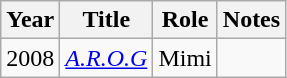<table class="wikitable sortable plainrowheaders">
<tr>
<th scope="col">Year</th>
<th scope="col">Title</th>
<th scope="col">Role</th>
<th scope="col" class="unsortable">Notes</th>
</tr>
<tr>
<td>2008</td>
<td><em><a href='#'>A.R.O.G</a></em></td>
<td>Mimi</td>
<td></td>
</tr>
</table>
